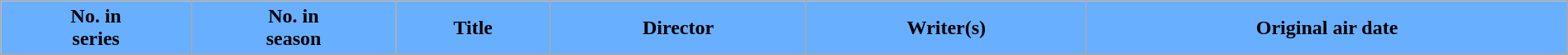<table class="wikitable plainrowheaders" style="width:100%; margin:auto; background:#FFFFF;">
<tr>
<th scope="col" style="background:#69AFFF; color:#000;">No. in<br>series</th>
<th scope="col" style="background:#69AFFF; color:#000;">No. in<br>season</th>
<th scope="col" style="background:#69AFFF; color:#000;">Title</th>
<th scope="col" style="background:#69AFFF; color:#000;">Director</th>
<th scope="col" style="background:#69AFFF; color:#000;">Writer(s)</th>
<th scope="col" style="background:#69AFFF; color:#000;">Original air date<br>











</th>
</tr>
</table>
